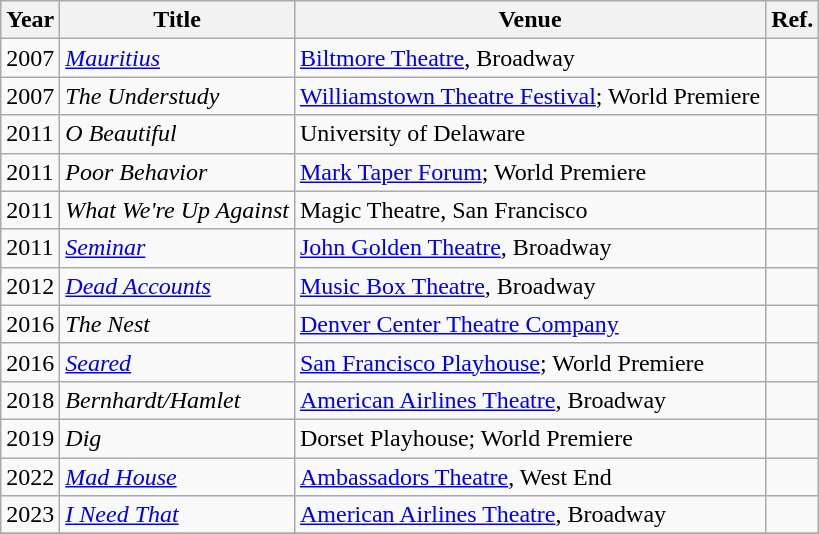<table class="wikitable sortable">
<tr>
<th>Year</th>
<th>Title</th>
<th>Venue</th>
<th class=unsortable>Ref.</th>
</tr>
<tr>
<td>2007</td>
<td><em><a href='#'>Mauritius</a></em></td>
<td><a href='#'>Biltmore Theatre</a>, Broadway</td>
<td></td>
</tr>
<tr>
<td>2007</td>
<td><em>The Understudy</em></td>
<td><a href='#'>Williamstown Theatre Festival</a>; World Premiere</td>
<td></td>
</tr>
<tr>
<td>2011</td>
<td><em>O Beautiful</em></td>
<td>University of Delaware</td>
<td></td>
</tr>
<tr>
<td>2011</td>
<td><em>Poor Behavior</em></td>
<td><a href='#'>Mark Taper Forum</a>; World Premiere</td>
<td></td>
</tr>
<tr>
<td>2011</td>
<td><em>What We're Up Against</em></td>
<td>Magic Theatre, San Francisco</td>
<td></td>
</tr>
<tr>
<td>2011</td>
<td><em><a href='#'>Seminar</a></em></td>
<td><a href='#'>John Golden Theatre</a>, Broadway</td>
<td></td>
</tr>
<tr>
<td>2012</td>
<td><em><a href='#'>Dead Accounts</a></em></td>
<td><a href='#'>Music Box Theatre</a>, Broadway</td>
<td></td>
</tr>
<tr>
<td>2016</td>
<td><em>The Nest</em></td>
<td><a href='#'>Denver Center Theatre Company</a></td>
<td></td>
</tr>
<tr>
<td>2016</td>
<td><em><a href='#'>Seared</a></em></td>
<td><a href='#'>San Francisco Playhouse</a>; World Premiere</td>
<td></td>
</tr>
<tr>
<td>2018</td>
<td><em>Bernhardt/Hamlet</em></td>
<td><a href='#'>American Airlines Theatre</a>, Broadway</td>
<td></td>
</tr>
<tr>
<td>2019</td>
<td><em>Dig</em></td>
<td>Dorset Playhouse; World Premiere</td>
<td></td>
</tr>
<tr>
<td>2022</td>
<td><em><a href='#'>Mad House</a></em></td>
<td><a href='#'>Ambassadors Theatre</a>, West End</td>
<td></td>
</tr>
<tr>
<td>2023</td>
<td><em><a href='#'>I Need That</a></em></td>
<td><a href='#'>American Airlines Theatre</a>, Broadway</td>
<td></td>
</tr>
<tr>
</tr>
</table>
